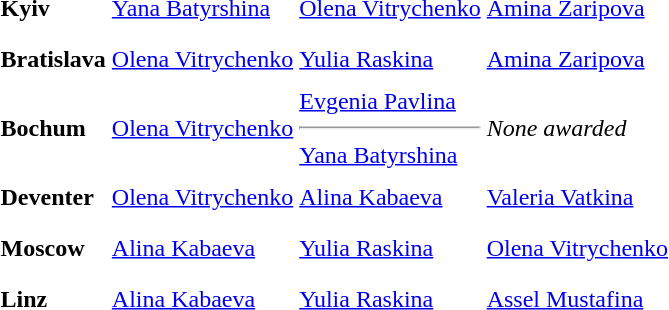<table>
<tr>
<th scope=row style="text-align:left">Kyiv</th>
<td style="height:30px;"> <a href='#'>Yana Batyrshina</a></td>
<td style="height:30px;"> <a href='#'>Olena Vitrychenko</a></td>
<td style="height:30px;"> <a href='#'>Amina Zaripova</a></td>
</tr>
<tr>
<th scope=row style="text-align:left">Bratislava</th>
<td style="height:30px;"> <a href='#'>Olena Vitrychenko</a></td>
<td style="height:30px;"> <a href='#'>Yulia Raskina</a></td>
<td style="height:30px;"> <a href='#'>Amina Zaripova</a></td>
</tr>
<tr>
<th scope=row style="text-align:left">Bochum</th>
<td style="height:30px;"> <a href='#'>Olena Vitrychenko</a></td>
<td style="height:30px;"> <a href='#'>Evgenia Pavlina</a><hr> <a href='#'>Yana Batyrshina</a></td>
<td style="height:30px;"><em>None awarded</em></td>
</tr>
<tr>
<th scope=row style="text-align:left">Deventer</th>
<td style="height:30px;"> <a href='#'>Olena Vitrychenko</a></td>
<td style="height:30px;"> <a href='#'>Alina Kabaeva</a></td>
<td style="height:30px;"> <a href='#'>Valeria Vatkina</a></td>
</tr>
<tr>
<th scope=row style="text-align:left">Moscow</th>
<td style="height:30px;"> <a href='#'>Alina Kabaeva</a></td>
<td style="height:30px;"> <a href='#'>Yulia Raskina</a></td>
<td style="height:30px;"> <a href='#'>Olena Vitrychenko</a></td>
</tr>
<tr>
<th scope=row style="text-align:left">Linz</th>
<td style="height:30px;"> <a href='#'>Alina Kabaeva</a></td>
<td style="height:30px;"> <a href='#'>Yulia Raskina</a></td>
<td style="height:30px;"> <a href='#'>Assel Mustafina</a></td>
</tr>
<tr>
</tr>
</table>
